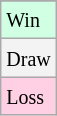<table class="wikitable">
<tr>
</tr>
<tr bgcolor = "#d0ffe3">
<td><small>Win</small></td>
</tr>
<tr bgcolor = "#f3f3f3">
<td><small>Draw</small></td>
</tr>
<tr bgcolor = "#ffd0e3">
<td><small>Loss</small></td>
</tr>
</table>
